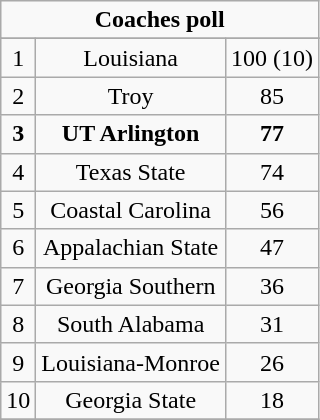<table class="wikitable">
<tr align="center">
<td align="center" Colspan="3"><strong>Coaches poll</strong></td>
</tr>
<tr align="center">
</tr>
<tr align="center">
<td>1</td>
<td>Louisiana</td>
<td>100 (10)</td>
</tr>
<tr align="center">
<td>2</td>
<td>Troy</td>
<td>85</td>
</tr>
<tr align="center">
<td><strong>3</strong></td>
<td><strong>UT Arlington</strong></td>
<td><strong>77</strong></td>
</tr>
<tr align="center">
<td>4</td>
<td>Texas State</td>
<td>74</td>
</tr>
<tr align="center">
<td>5</td>
<td>Coastal Carolina</td>
<td>56</td>
</tr>
<tr align="center">
<td>6</td>
<td>Appalachian State</td>
<td>47</td>
</tr>
<tr align="center">
<td>7</td>
<td>Georgia Southern</td>
<td>36</td>
</tr>
<tr align="center">
<td>8</td>
<td>South Alabama</td>
<td>31</td>
</tr>
<tr align="center">
<td>9</td>
<td>Louisiana-Monroe</td>
<td>26</td>
</tr>
<tr align="center">
<td>10</td>
<td>Georgia State</td>
<td>18</td>
</tr>
<tr align="center">
</tr>
</table>
